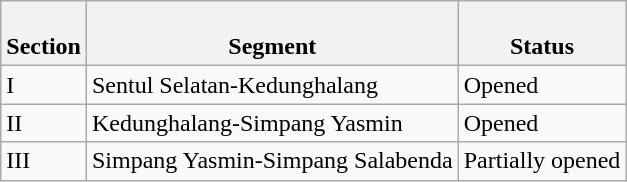<table class="wikitable">
<tr>
<th><br>Section</th>
<th><br>Segment</th>
<th><br>Status</th>
</tr>
<tr>
<td>I</td>
<td>Sentul Selatan-Kedunghalang</td>
<td>Opened</td>
</tr>
<tr>
<td>II</td>
<td>Kedunghalang-Simpang Yasmin</td>
<td>Opened</td>
</tr>
<tr>
<td>III</td>
<td>Simpang Yasmin-Simpang Salabenda</td>
<td>Partially opened</td>
</tr>
</table>
